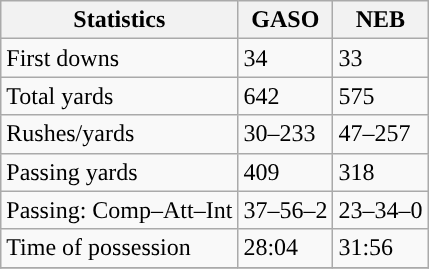<table class="wikitable" style="float: left;">
<tr>
<th>Statistics</th>
<th>GASO</th>
<th>NEB</th>
</tr>
<tr>
<td>First downs</td>
<td>34</td>
<td>33</td>
</tr>
<tr>
<td>Total yards</td>
<td>642</td>
<td>575</td>
</tr>
<tr>
<td>Rushes/yards</td>
<td>30–233</td>
<td>47–257</td>
</tr>
<tr>
<td>Passing yards</td>
<td>409</td>
<td>318</td>
</tr>
<tr>
<td>Passing: Comp–Att–Int</td>
<td>37–56–2</td>
<td>23–34–0</td>
</tr>
<tr>
<td>Time of possession</td>
<td>28:04</td>
<td>31:56</td>
</tr>
<tr>
</tr>
</table>
